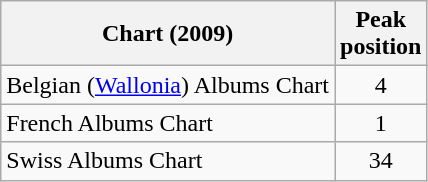<table class="wikitable sortable" border="1">
<tr>
<th scope="col">Chart (2009)</th>
<th scope="col">Peak<br>position</th>
</tr>
<tr>
<td>Belgian (<a href='#'>Wallonia</a>) Albums Chart</td>
<td style="text-align:center;">4</td>
</tr>
<tr>
<td>French Albums Chart</td>
<td style="text-align:center;">1</td>
</tr>
<tr>
<td>Swiss Albums Chart</td>
<td style="text-align:center;">34</td>
</tr>
</table>
